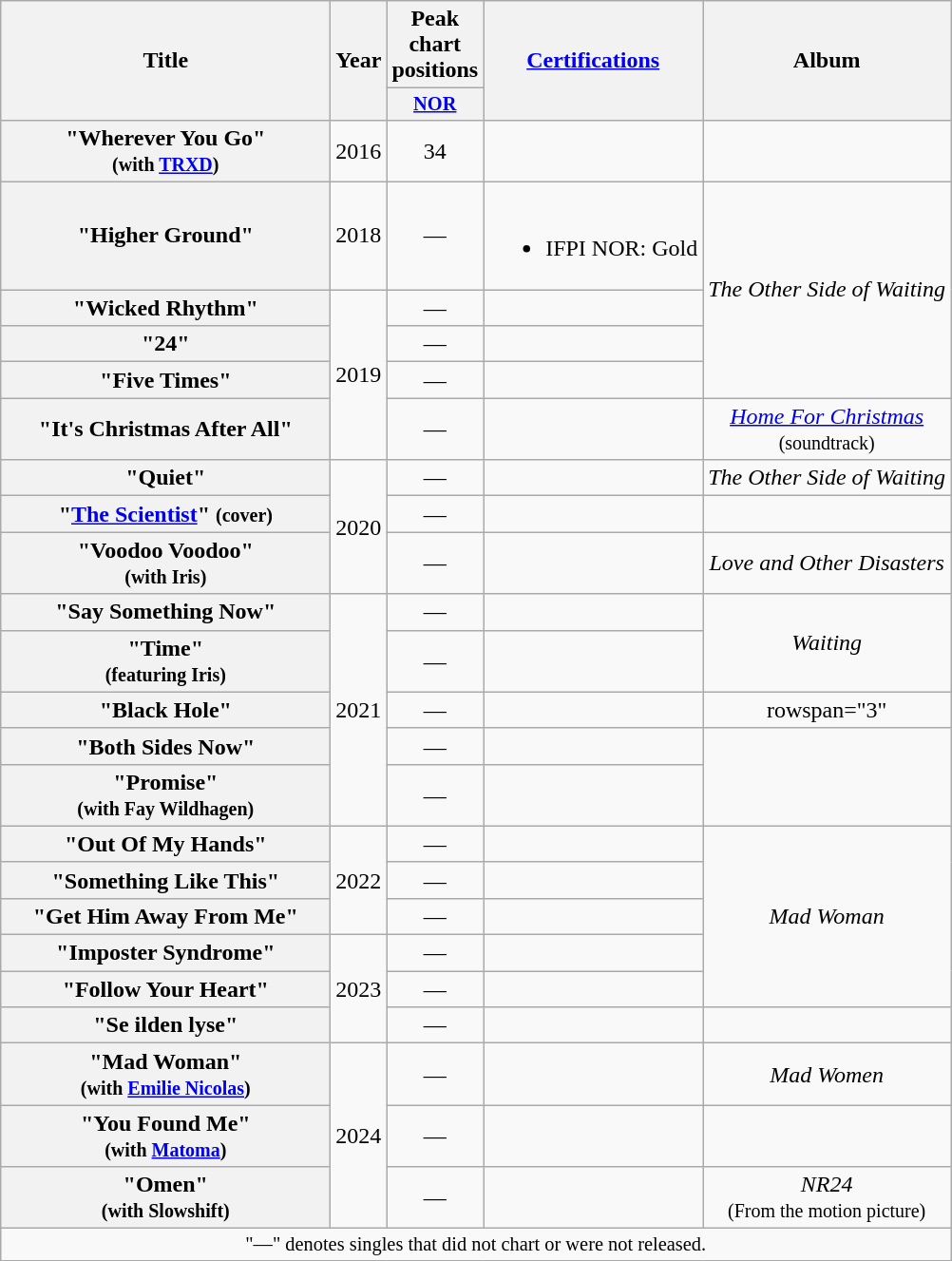<table class="wikitable plainrowheaders" style="text-align:center;">
<tr>
<th scope="col" rowspan="2" style="width:14em;">Title</th>
<th scope="col" rowspan="2" style="width:2em;">Year</th>
<th scope="col" colspan="1">Peak chart positions</th>
<th scope="col" rowspan="2"><a href='#'>Certifications</a></th>
<th scope="col" rowspan="2">Album</th>
</tr>
<tr>
<th scope="col" style="width:3.5em;font-size:85%"><a href='#'>NOR</a><br></th>
</tr>
<tr>
<th scope="row">"Wherever You Go"<br><small>(with <a href='#'>TRXD</a>)</small></th>
<td>2016</td>
<td>34<br></td>
<td></td>
<td></td>
</tr>
<tr>
<th scope="row">"Higher Ground"</th>
<td>2018</td>
<td>—</td>
<td><br><ul><li>IFPI NOR: Gold</li></ul></td>
<td rowspan="4"><em>The Other Side of Waiting</em></td>
</tr>
<tr>
<th scope="row">"Wicked Rhythm"</th>
<td rowspan="4">2019</td>
<td>—</td>
<td></td>
</tr>
<tr>
<th scope="row">"24"</th>
<td>—</td>
<td></td>
</tr>
<tr>
<th scope="row">"Five Times"</th>
<td>—</td>
<td></td>
</tr>
<tr>
<th scope="row">"It's Christmas After All"</th>
<td>—</td>
<td></td>
<td><em><a href='#'>Home For Christmas</a></em><br><small>(soundtrack)</small></td>
</tr>
<tr>
<th scope="row">"Quiet"</th>
<td rowspan="3">2020</td>
<td>—</td>
<td></td>
<td><em>The Other Side of Waiting</em></td>
</tr>
<tr>
<th scope="row">"<a href='#'>The Scientist</a>" <small>(cover)</small></th>
<td>—</td>
<td></td>
<td></td>
</tr>
<tr>
<th scope="row">"Voodoo Voodoo"<br><small>(with Iris)</small></th>
<td>—</td>
<td></td>
<td><em>Love and Other Disasters</em></td>
</tr>
<tr>
<th scope="row">"Say Something Now"</th>
<td rowspan="5">2021</td>
<td>—</td>
<td></td>
<td rowspan="2"><em>Waiting</em></td>
</tr>
<tr>
<th scope="row">"Time"<br><small>(featuring Iris)</small></th>
<td>—</td>
<td></td>
</tr>
<tr>
<th scope="row">"Black Hole"</th>
<td>—</td>
<td></td>
<td>rowspan="3" </td>
</tr>
<tr>
<th scope="row">"Both Sides Now"</th>
<td>—</td>
<td></td>
</tr>
<tr>
<th scope="row">"Promise"<br><small>(with Fay Wildhagen)</small></th>
<td>—</td>
<td></td>
</tr>
<tr>
<th scope="row">"Out Of My Hands"</th>
<td rowspan="3">2022</td>
<td>—</td>
<td></td>
<td rowspan="5"><em>Mad Woman</em></td>
</tr>
<tr>
<th scope="row">"Something Like This"</th>
<td>—</td>
<td></td>
</tr>
<tr>
<th scope="row">"Get Him Away From Me"</th>
<td>—</td>
<td></td>
</tr>
<tr>
<th scope="row">"Imposter Syndrome"</th>
<td rowspan="3">2023</td>
<td>—</td>
<td></td>
</tr>
<tr>
<th scope="row">"Follow Your Heart"</th>
<td>—</td>
<td></td>
</tr>
<tr>
<th scope="row">"Se ilden lyse"</th>
<td>—</td>
<td></td>
<td></td>
</tr>
<tr>
<th scope="row">"Mad Woman"<br><small>(with <a href='#'>Emilie Nicolas</a>)</small></th>
<td rowspan="3">2024</td>
<td>—</td>
<td></td>
<td><em>Mad Women</em></td>
</tr>
<tr>
<th scope="row">"You Found Me"<br><small>(with <a href='#'>Matoma</a>)</small></th>
<td>—</td>
<td></td>
<td></td>
</tr>
<tr>
<th scope="row">"Omen"<br><small>(with Slowshift)</small></th>
<td>—</td>
<td></td>
<td><em>NR24</em><br><small>(From the motion picture)</small></td>
</tr>
<tr>
<td colspan="5" style="font-size:85%">"—" denotes singles that did not chart or were not released.</td>
</tr>
</table>
